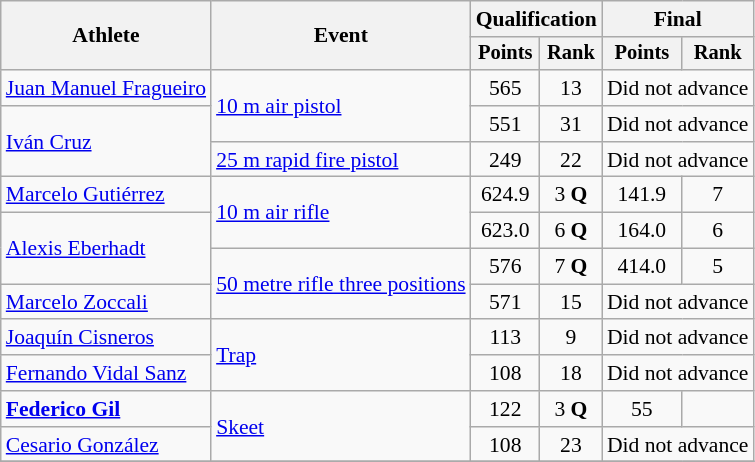<table class=wikitable style=font-size:90%;text-align:center>
<tr>
<th rowspan=2>Athlete</th>
<th rowspan=2>Event</th>
<th colspan=2>Qualification</th>
<th colspan=2>Final</th>
</tr>
<tr style=font-size:95%>
<th>Points</th>
<th>Rank</th>
<th>Points</th>
<th>Rank</th>
</tr>
<tr>
<td align=left><a href='#'>Juan Manuel Fragueiro</a></td>
<td align=left rowspan=2><a href='#'>10 m air pistol</a></td>
<td>565</td>
<td>13</td>
<td colspan=2>Did not advance</td>
</tr>
<tr>
<td align=left rowspan=2><a href='#'>Iván Cruz</a></td>
<td>551</td>
<td>31</td>
<td colspan=2>Did not advance</td>
</tr>
<tr>
<td align=left><a href='#'>25 m rapid fire pistol</a></td>
<td>249</td>
<td>22</td>
<td colspan=2>Did not advance</td>
</tr>
<tr>
<td align=left><a href='#'>Marcelo Gutiérrez</a></td>
<td align=left rowspan=2><a href='#'>10 m air rifle</a></td>
<td>624.9</td>
<td>3 <strong>Q</strong></td>
<td>141.9</td>
<td>7</td>
</tr>
<tr>
<td align=left rowspan=2><a href='#'>Alexis Eberhadt</a></td>
<td>623.0</td>
<td>6 <strong>Q</strong></td>
<td>164.0</td>
<td>6</td>
</tr>
<tr>
<td align=left rowspan=2><a href='#'>50 metre rifle three positions</a></td>
<td>576</td>
<td>7 <strong>Q</strong></td>
<td>414.0</td>
<td>5</td>
</tr>
<tr>
<td align=left><a href='#'>Marcelo Zoccali</a></td>
<td>571</td>
<td>15</td>
<td colspan=2>Did not advance</td>
</tr>
<tr>
<td align=left><a href='#'>Joaquín Cisneros</a></td>
<td align=left rowspan=2><a href='#'>Trap</a></td>
<td>113</td>
<td>9</td>
<td colspan=2>Did not advance</td>
</tr>
<tr>
<td align=left><a href='#'>Fernando Vidal Sanz</a></td>
<td>108</td>
<td>18</td>
<td colspan=2>Did not advance</td>
</tr>
<tr>
<td align=left><strong><a href='#'>Federico Gil</a></strong></td>
<td align=left rowspan=2><a href='#'>Skeet</a></td>
<td>122</td>
<td>3 <strong>Q</strong></td>
<td>55</td>
<td></td>
</tr>
<tr>
<td align=left><a href='#'>Cesario González</a></td>
<td>108</td>
<td>23</td>
<td colspan=2>Did not advance</td>
</tr>
<tr>
</tr>
</table>
